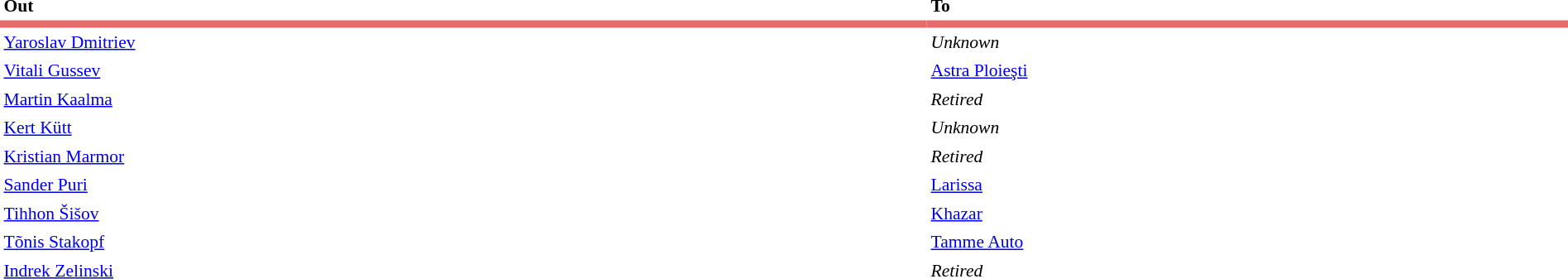<table cellspacing="0" cellpadding="3" style="width:100%;font-size:90%">
<tr>
<td style="width:60%"><strong>Out</strong></td>
<td style="width:40%"><strong>To</strong></td>
<td></td>
</tr>
<tr style="background-color:#E46C6D;">
<td></td>
<td></td>
<td></td>
<td></td>
<td></td>
</tr>
<tr>
<td> <a href='#'>Yaroslav Dmitriev</a></td>
<td> <em>Unknown</em></td>
</tr>
<tr>
<td> <a href='#'>Vitali Gussev</a></td>
<td> <a href='#'>Astra Ploieşti</a></td>
</tr>
<tr>
<td> <a href='#'>Martin Kaalma</a></td>
<td> <em>Retired</em></td>
</tr>
<tr>
<td> <a href='#'>Kert Kütt</a></td>
<td> <em>Unknown</em></td>
</tr>
<tr>
<td> <a href='#'>Kristian Marmor</a></td>
<td> <em>Retired</em></td>
</tr>
<tr>
<td> <a href='#'>Sander Puri</a></td>
<td> <a href='#'>Larissa</a></td>
</tr>
<tr>
<td> <a href='#'>Tihhon Šišov</a></td>
<td> <a href='#'>Khazar</a></td>
</tr>
<tr>
<td> <a href='#'>Tõnis Stakopf</a></td>
<td> <a href='#'>Tamme Auto</a></td>
</tr>
<tr>
<td> <a href='#'>Indrek Zelinski</a></td>
<td> <em>Retired</em></td>
</tr>
</table>
